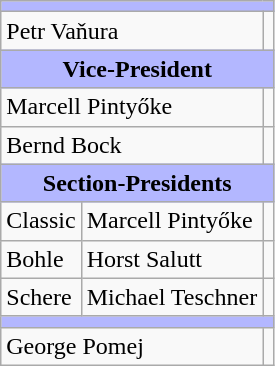<table class="wikitable">
<tr>
<td style="background-color:#B3B7FF;" colspan="3"></td>
</tr>
<tr>
<td colspan="2">Petr Vaňura</td>
<td></td>
</tr>
<tr style="background-color:#B3B7FF;">
<td colspan="3" style="text-align:center;"><strong>Vice-President</strong></td>
</tr>
<tr>
<td colspan="2">Marcell Pintyőke</td>
<td></td>
</tr>
<tr>
<td colspan="2">Bernd Bock</td>
<td></td>
</tr>
<tr style="background-color:#B3B7FF;">
<td colspan="3" style="text-align:center;"><strong>Section-Presidents</strong></td>
</tr>
<tr>
<td>Classic</td>
<td>Marcell Pintyőke</td>
<td></td>
</tr>
<tr>
<td>Bohle</td>
<td>Horst Salutt</td>
<td></td>
</tr>
<tr>
<td>Schere</td>
<td>Michael Teschner</td>
<td></td>
</tr>
<tr style="background-color:#B3B7FF;">
<td colspan="3"></td>
</tr>
<tr>
<td colspan="2">George Pomej</td>
<td></td>
</tr>
</table>
